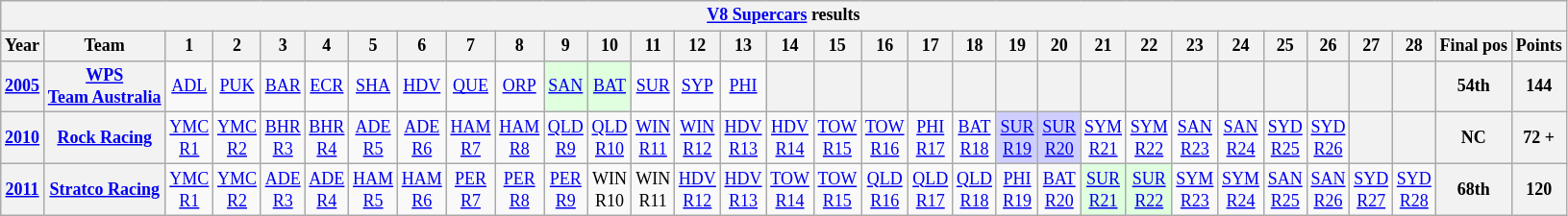<table class="wikitable" style="text-align:center; font-size:75%">
<tr>
<th colspan=45><a href='#'>V8 Supercars</a> results</th>
</tr>
<tr>
<th>Year</th>
<th>Team</th>
<th>1</th>
<th>2</th>
<th>3</th>
<th>4</th>
<th>5</th>
<th>6</th>
<th>7</th>
<th>8</th>
<th>9</th>
<th>10</th>
<th>11</th>
<th>12</th>
<th>13</th>
<th>14</th>
<th>15</th>
<th>16</th>
<th>17</th>
<th>18</th>
<th>19</th>
<th>20</th>
<th>21</th>
<th>22</th>
<th>23</th>
<th>24</th>
<th>25</th>
<th>26</th>
<th>27</th>
<th>28</th>
<th>Final pos</th>
<th>Points</th>
</tr>
<tr>
<th><a href='#'>2005</a></th>
<th nowrap><a href='#'>WPS<br>Team Australia</a></th>
<td><a href='#'>ADL</a></td>
<td><a href='#'>PUK</a></td>
<td><a href='#'>BAR</a></td>
<td><a href='#'>ECR</a></td>
<td><a href='#'>SHA</a></td>
<td><a href='#'>HDV</a></td>
<td><a href='#'>QUE</a></td>
<td><a href='#'>ORP</a></td>
<td style="background:#dfffdf;"><a href='#'>SAN</a><br></td>
<td style="background:#dfffdf;"><a href='#'>BAT</a><br></td>
<td><a href='#'>SUR</a></td>
<td><a href='#'>SYP</a></td>
<td><a href='#'>PHI</a></td>
<th></th>
<th></th>
<th></th>
<th></th>
<th></th>
<th></th>
<th></th>
<th></th>
<th></th>
<th></th>
<th></th>
<th></th>
<th></th>
<th></th>
<th></th>
<th>54th</th>
<th>144</th>
</tr>
<tr>
<th><a href='#'>2010</a></th>
<th><a href='#'>Rock Racing</a></th>
<td><a href='#'>YMC<br>R1</a></td>
<td><a href='#'>YMC<br>R2</a></td>
<td><a href='#'>BHR<br>R3</a></td>
<td><a href='#'>BHR<br>R4</a></td>
<td><a href='#'>ADE<br>R5</a></td>
<td><a href='#'>ADE<br>R6</a></td>
<td><a href='#'>HAM<br>R7</a></td>
<td><a href='#'>HAM<br>R8</a></td>
<td><a href='#'>QLD<br>R9</a></td>
<td><a href='#'>QLD<br>R10</a></td>
<td><a href='#'>WIN<br>R11</a></td>
<td><a href='#'>WIN<br>R12</a></td>
<td><a href='#'>HDV<br>R13</a></td>
<td><a href='#'>HDV<br>R14</a></td>
<td><a href='#'>TOW<br>R15</a></td>
<td><a href='#'>TOW<br>R16</a></td>
<td><a href='#'>PHI<br>R17</a></td>
<td><a href='#'>BAT<br>R18</a></td>
<td style="background:#cfcfff;"><a href='#'>SUR<br>R19</a><br></td>
<td style="background:#cfcfff;"><a href='#'>SUR<br>R20</a><br></td>
<td><a href='#'>SYM<br>R21</a></td>
<td><a href='#'>SYM<br>R22</a></td>
<td><a href='#'>SAN<br>R23</a></td>
<td><a href='#'>SAN<br>R24</a></td>
<td><a href='#'>SYD<br>R25</a></td>
<td><a href='#'>SYD<br>R26</a></td>
<th></th>
<th></th>
<th>NC</th>
<th>72 +</th>
</tr>
<tr>
<th><a href='#'>2011</a></th>
<th><a href='#'>Stratco Racing</a></th>
<td><a href='#'>YMC<br>R1</a></td>
<td><a href='#'>YMC<br>R2</a></td>
<td><a href='#'>ADE<br>R3</a></td>
<td><a href='#'>ADE<br>R4</a></td>
<td><a href='#'>HAM<br>R5</a></td>
<td><a href='#'>HAM<br>R6</a></td>
<td><a href='#'>PER<br>R7</a></td>
<td><a href='#'>PER<br>R8</a></td>
<td><a href='#'>PER<br>R9</a></td>
<td>WIN<br>R10</td>
<td>WIN<br>R11</td>
<td><a href='#'>HDV<br>R12</a></td>
<td><a href='#'>HDV<br>R13</a></td>
<td><a href='#'>TOW<br>R14</a></td>
<td><a href='#'>TOW<br>R15</a></td>
<td><a href='#'>QLD<br>R16</a></td>
<td><a href='#'>QLD<br>R17</a></td>
<td><a href='#'>QLD<br>R18</a></td>
<td><a href='#'>PHI<br>R19</a></td>
<td><a href='#'>BAT<br>R20</a></td>
<td style="background:#dfffdf;"><a href='#'>SUR<br>R21</a><br></td>
<td style="background:#dfffdf;"><a href='#'>SUR<br>R22</a><br></td>
<td><a href='#'>SYM<br>R23</a></td>
<td><a href='#'>SYM<br>R24</a></td>
<td><a href='#'>SAN<br>R25</a></td>
<td><a href='#'>SAN<br>R26</a></td>
<td><a href='#'>SYD<br>R27</a></td>
<td><a href='#'>SYD<br>R28</a></td>
<th>68th</th>
<th>120</th>
</tr>
</table>
